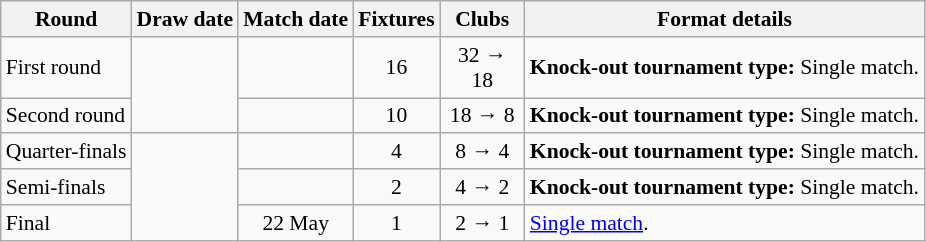<table class="wikitable" style="font-size:90%">
<tr>
<th>Round</th>
<th>Draw date</th>
<th>Match date</th>
<th>Fixtures</th>
<th width=50>Clubs</th>
<th>Format details</th>
</tr>
<tr>
<td>First round</td>
<td rowspan="2" style="text-align:center;"></td>
<td style="text-align:center;"></td>
<td style="text-align:center;">16</td>
<td style="text-align:center;">32 → 18</td>
<td><strong>Knock-out tournament type:</strong> Single match.</td>
</tr>
<tr>
<td>Second round</td>
<td style="text-align:center;"></td>
<td style="text-align:center;">10</td>
<td style="text-align:center;">18 → 8</td>
<td><strong>Knock-out tournament type:</strong> Single match.</td>
</tr>
<tr>
<td>Quarter-finals</td>
<td rowspan="3" style="text-align:center;"></td>
<td style="text-align:center;"></td>
<td style="text-align:center;">4</td>
<td style="text-align:center;">8 → 4</td>
<td><strong>Knock-out tournament type:</strong> Single match.</td>
</tr>
<tr>
<td>Semi-finals</td>
<td style="text-align:center;"></td>
<td style="text-align:center;">2</td>
<td style="text-align:center;">4 → 2</td>
<td><strong>Knock-out tournament type:</strong> Single match.</td>
</tr>
<tr>
<td>Final</td>
<td style="text-align:center;">22 May</td>
<td style="text-align:center;">1</td>
<td style="text-align:center;">2 → 1</td>
<td><a href='#'>Single match</a>.</td>
</tr>
</table>
